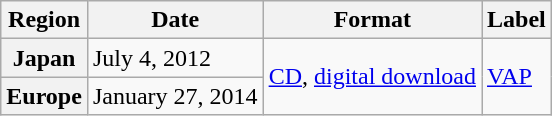<table class="wikitable plainrowheaders">
<tr>
<th scope="col">Region</th>
<th scope="col">Date</th>
<th scope="col">Format</th>
<th scope="col">Label</th>
</tr>
<tr>
<th scope="row">Japan</th>
<td>July 4, 2012</td>
<td rowspan="2"><a href='#'>CD</a>, <a href='#'>digital download</a></td>
<td rowspan="2"><a href='#'>VAP</a></td>
</tr>
<tr>
<th scope="row">Europe</th>
<td>January 27, 2014</td>
</tr>
</table>
